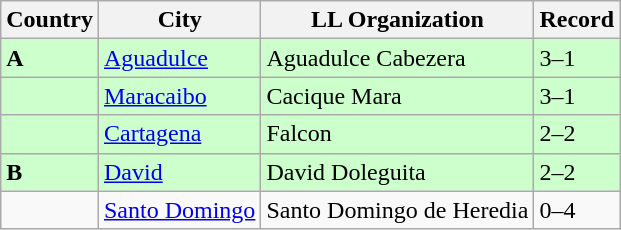<table class="wikitable">
<tr>
<th>Country</th>
<th>City</th>
<th>LL Organization</th>
<th>Record</th>
</tr>
<tr bgcolor="ccffcc">
<td><strong> A</strong></td>
<td><a href='#'>Aguadulce</a></td>
<td>Aguadulce Cabezera</td>
<td>3–1</td>
</tr>
<tr bgcolor="ccffcc">
<td><strong></strong></td>
<td><a href='#'>Maracaibo</a></td>
<td>Cacique Mara</td>
<td>3–1</td>
</tr>
<tr bgcolor="ccffcc">
<td><strong></strong></td>
<td><a href='#'>Cartagena</a></td>
<td>Falcon</td>
<td>2–2</td>
</tr>
<tr bgcolor="ccffcc">
<td><strong> B</strong></td>
<td><a href='#'>David</a></td>
<td>David Doleguita</td>
<td>2–2</td>
</tr>
<tr>
<td><strong></strong></td>
<td><a href='#'>Santo Domingo</a></td>
<td>Santo Domingo de Heredia</td>
<td>0–4</td>
</tr>
</table>
